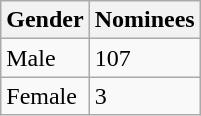<table class="wikitable sortable sticky-header defaultleft col2right static-row-numbers static-row-header-hash static-row-header-center">
<tr>
<th>Gender</th>
<th>Nominees</th>
</tr>
<tr>
<td>Male</td>
<td>107</td>
</tr>
<tr>
<td>Female</td>
<td>3</td>
</tr>
</table>
